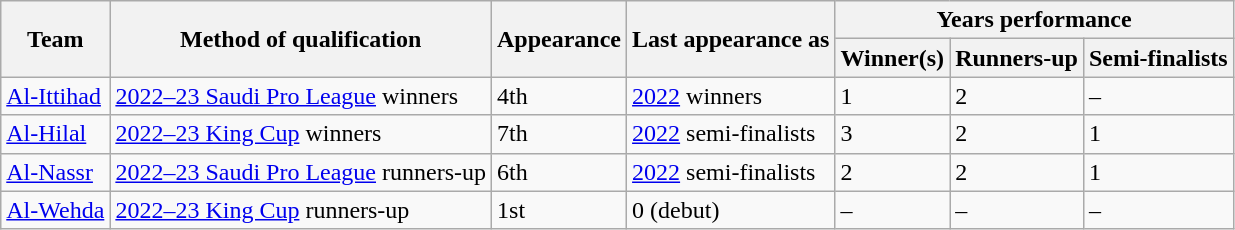<table class="wikitable">
<tr>
<th rowspan="2">Team</th>
<th rowspan="2">Method of qualification</th>
<th rowspan="2">Appearance</th>
<th rowspan="2">Last appearance as</th>
<th colspan="3">Years performance</th>
</tr>
<tr>
<th>Winner(s)</th>
<th>Runners-up</th>
<th>Semi-finalists</th>
</tr>
<tr>
<td><a href='#'>Al-Ittihad</a></td>
<td><a href='#'>2022–23 Saudi Pro League</a> winners</td>
<td>4th</td>
<td><a href='#'>2022</a> winners</td>
<td>1</td>
<td>2</td>
<td>–</td>
</tr>
<tr>
<td><a href='#'>Al-Hilal</a></td>
<td><a href='#'>2022–23 King Cup</a> winners</td>
<td>7th</td>
<td><a href='#'>2022</a> semi-finalists</td>
<td>3</td>
<td>2</td>
<td>1</td>
</tr>
<tr>
<td><a href='#'>Al-Nassr</a></td>
<td><a href='#'>2022–23 Saudi Pro League</a> runners-up</td>
<td>6th</td>
<td><a href='#'>2022</a> semi-finalists</td>
<td>2</td>
<td>2</td>
<td>1</td>
</tr>
<tr>
<td><a href='#'>Al-Wehda</a></td>
<td><a href='#'>2022–23 King Cup</a> runners-up</td>
<td>1st</td>
<td>0 (debut)</td>
<td>–</td>
<td>–</td>
<td>–</td>
</tr>
</table>
